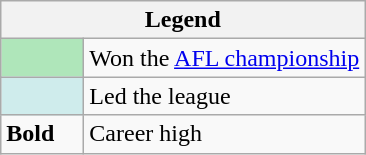<table class="wikitable mw-collapsible">
<tr>
<th colspan="2">Legend</th>
</tr>
<tr>
<td style="background:#afe6ba; width:3em;"></td>
<td>Won the <a href='#'>AFL championship</a></td>
</tr>
<tr>
<td style="background:#cfecec; width:3em;"></td>
<td>Led the league</td>
</tr>
<tr>
<td><strong>Bold</strong></td>
<td>Career high</td>
</tr>
</table>
